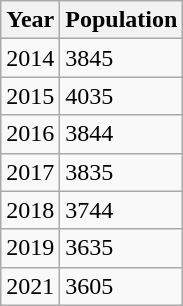<table class="wikitable">
<tr>
<th>Year</th>
<th>Population</th>
</tr>
<tr>
<td>2014</td>
<td>3845</td>
</tr>
<tr>
<td>2015</td>
<td>4035</td>
</tr>
<tr>
<td>2016</td>
<td>3844</td>
</tr>
<tr>
<td>2017</td>
<td>3835</td>
</tr>
<tr>
<td>2018</td>
<td>3744</td>
</tr>
<tr>
<td>2019</td>
<td>3635</td>
</tr>
<tr>
<td>2021</td>
<td>3605</td>
</tr>
</table>
